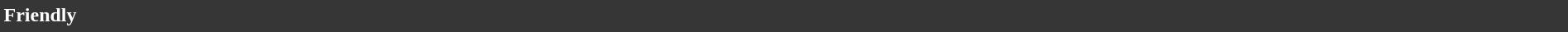<table style="width: 100%; background:#363636; color:white;">
<tr>
<td><strong>Friendly</strong></td>
</tr>
<tr>
</tr>
</table>
